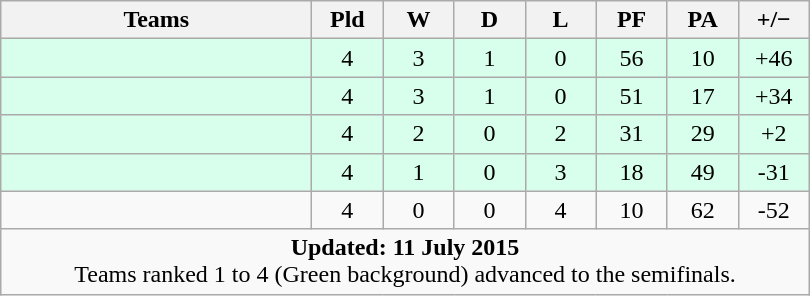<table class="wikitable" style="text-align: center;">
<tr>
<th width="200">Teams</th>
<th width="40">Pld</th>
<th width="40">W</th>
<th width="40">D</th>
<th width="40">L</th>
<th width="40">PF</th>
<th width="40">PA</th>
<th width="40">+/−</th>
</tr>
<tr bgcolor=#d8ffeb>
<td align=left></td>
<td>4</td>
<td>3</td>
<td>1</td>
<td>0</td>
<td>56</td>
<td>10</td>
<td>+46</td>
</tr>
<tr bgcolor=#d8ffeb>
<td align=left></td>
<td>4</td>
<td>3</td>
<td>1</td>
<td>0</td>
<td>51</td>
<td>17</td>
<td>+34</td>
</tr>
<tr bgcolor=#d8ffeb>
<td align=left></td>
<td>4</td>
<td>2</td>
<td>0</td>
<td>2</td>
<td>31</td>
<td>29</td>
<td>+2</td>
</tr>
<tr bgcolor=#d8ffeb>
<td align=left></td>
<td>4</td>
<td>1</td>
<td>0</td>
<td>3</td>
<td>18</td>
<td>49</td>
<td>-31</td>
</tr>
<tr>
<td align=left></td>
<td>4</td>
<td>0</td>
<td>0</td>
<td>4</td>
<td>10</td>
<td>62</td>
<td>-52</td>
</tr>
<tr bgcolor="#f9f9f9" align=center>
<td colspan="15" style="border:0px"><strong>Updated: 11 July 2015</strong><br> Teams ranked 1 to 4 <span>(Green background)</span> advanced to the semifinals.</td>
</tr>
</table>
